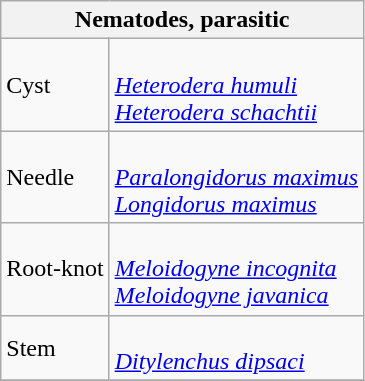<table class="wikitable" style="clear">
<tr>
<th colspan=2><strong>Nematodes, parasitic</strong><br></th>
</tr>
<tr>
<td>Cyst</td>
<td><br><em><a href='#'>Heterodera humuli</a></em><br>
<em><a href='#'>Heterodera schachtii</a></em></td>
</tr>
<tr>
<td>Needle</td>
<td><br><em><a href='#'>Paralongidorus maximus</a></em> <br>
 <em><a href='#'>Longidorus maximus</a></em></td>
</tr>
<tr>
<td>Root-knot</td>
<td><br><em><a href='#'>Meloidogyne incognita</a></em><br>
<em><a href='#'>Meloidogyne javanica</a></em></td>
</tr>
<tr>
<td>Stem</td>
<td><br><em><a href='#'>Ditylenchus dipsaci</a></em></td>
</tr>
<tr>
</tr>
</table>
